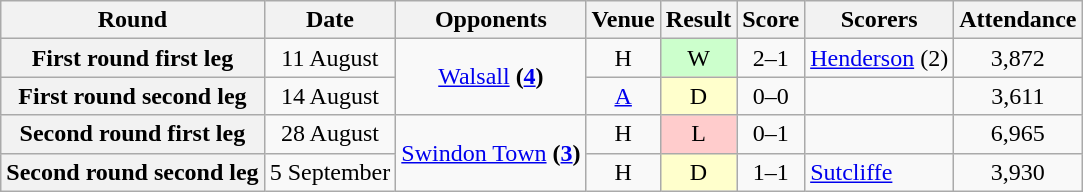<table class="wikitable" style="text-align:center">
<tr>
<th>Round</th>
<th>Date</th>
<th>Opponents</th>
<th>Venue</th>
<th>Result</th>
<th>Score</th>
<th>Scorers</th>
<th>Attendance</th>
</tr>
<tr>
<th>First round first leg</th>
<td>11 August</td>
<td rowspan=2><a href='#'>Walsall</a> <strong>(<a href='#'>4</a>)</strong></td>
<td>H</td>
<td style="background-color:#CCFFCC">W</td>
<td>2–1</td>
<td align="left"><a href='#'>Henderson</a> (2)</td>
<td>3,872</td>
</tr>
<tr>
<th>First round second leg</th>
<td>14 August</td>
<td><a href='#'>A</a></td>
<td style="background-color:#FFFFCC">D</td>
<td>0–0</td>
<td align="left"></td>
<td>3,611</td>
</tr>
<tr>
<th>Second round first leg</th>
<td>28 August</td>
<td rowspan=2><a href='#'>Swindon Town</a> <strong>(<a href='#'>3</a>)</strong></td>
<td>H</td>
<td style="background-color:#FFCCCC">L</td>
<td>0–1</td>
<td align="left"></td>
<td>6,965</td>
</tr>
<tr>
<th>Second round second leg</th>
<td>5 September</td>
<td>H</td>
<td style="background-color:#FFFFCC">D</td>
<td>1–1</td>
<td align="left"><a href='#'>Sutcliffe</a></td>
<td>3,930</td>
</tr>
</table>
